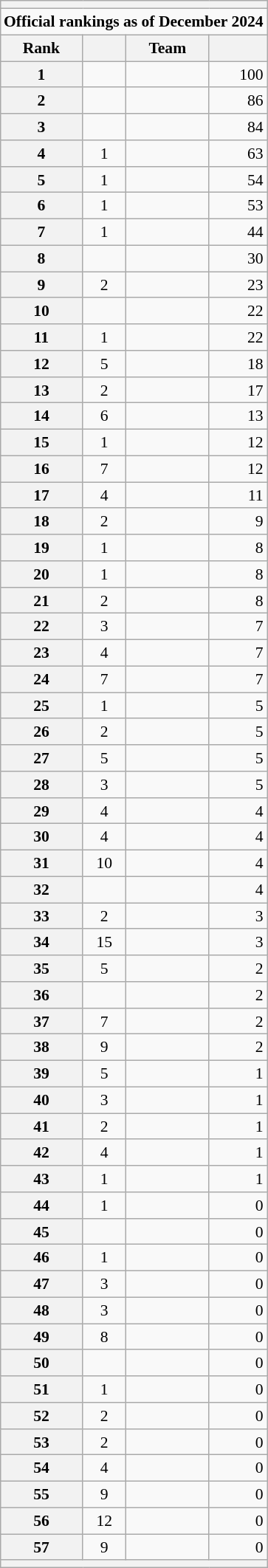<table class="wikitable" style="text-align:center; font-size: 90%; float: right; margin-left: 1em;">
<tr>
<th colspan="4"></th>
</tr>
<tr>
<td colspan=4 style="text-align:center;"><strong>Official rankings as of December 2024</strong></td>
</tr>
<tr>
<th>Rank</th>
<th></th>
<th>Team</th>
<th></th>
</tr>
<tr>
<th>1</th>
<td></td>
<td style="text-align:left;"></td>
<td style="text-align:right;">100</td>
</tr>
<tr>
<th>2</th>
<td></td>
<td style="text-align:left;"></td>
<td style="text-align:right;">86</td>
</tr>
<tr>
<th>3</th>
<td></td>
<td style="text-align:left;"></td>
<td style="text-align:right;">84</td>
</tr>
<tr>
<th>4</th>
<td> 1</td>
<td style="text-align:left;"></td>
<td style="text-align:right;">63</td>
</tr>
<tr>
<th>5</th>
<td> 1</td>
<td style="text-align:left;"></td>
<td style="text-align:right;">54</td>
</tr>
<tr>
<th>6</th>
<td> 1</td>
<td style="text-align:left;"></td>
<td style="text-align:right;">53</td>
</tr>
<tr>
<th>7</th>
<td> 1</td>
<td style="text-align:left;"></td>
<td style="text-align:right;">44</td>
</tr>
<tr>
<th>8</th>
<td></td>
<td style="text-align:left;"></td>
<td style="text-align:right;">30</td>
</tr>
<tr>
<th>9</th>
<td> 2</td>
<td style="text-align:left;"></td>
<td style="text-align:right;">23</td>
</tr>
<tr>
<th>10</th>
<td></td>
<td style="text-align:left;"></td>
<td style="text-align:right;">22</td>
</tr>
<tr>
<th>11</th>
<td> 1</td>
<td style="text-align:left;"></td>
<td style="text-align:right;">22</td>
</tr>
<tr>
<th>12</th>
<td> 5</td>
<td style="text-align:left;"></td>
<td style="text-align:right;">18</td>
</tr>
<tr>
<th>13</th>
<td> 2</td>
<td style="text-align:left;"></td>
<td style="text-align:right;">17</td>
</tr>
<tr>
<th>14</th>
<td> 6</td>
<td style="text-align:left;"></td>
<td style="text-align:right;">13</td>
</tr>
<tr>
<th>15</th>
<td> 1</td>
<td style="text-align:left;"></td>
<td style="text-align:right;">12</td>
</tr>
<tr>
<th>16</th>
<td> 7</td>
<td style="text-align:left;"></td>
<td style="text-align:right;">12</td>
</tr>
<tr>
<th>17</th>
<td> 4</td>
<td style="text-align:left;"></td>
<td style="text-align:right;">11</td>
</tr>
<tr>
<th>18</th>
<td> 2</td>
<td style="text-align:left;"></td>
<td style="text-align:right;">9</td>
</tr>
<tr>
<th>19</th>
<td> 1</td>
<td style="text-align:left;"></td>
<td style="text-align:right;">8</td>
</tr>
<tr>
<th>20</th>
<td> 1</td>
<td style="text-align:left;"></td>
<td style="text-align:right;">8</td>
</tr>
<tr>
<th>21</th>
<td> 2</td>
<td style="text-align:left;"></td>
<td style="text-align:right;">8</td>
</tr>
<tr>
<th>22</th>
<td> 3</td>
<td style="text-align:left;"></td>
<td style="text-align:right;">7</td>
</tr>
<tr>
<th>23</th>
<td> 4</td>
<td style="text-align:left;"></td>
<td style="text-align:right;">7</td>
</tr>
<tr>
<th>24</th>
<td> 7</td>
<td style="text-align:left;"></td>
<td style="text-align:right;">7</td>
</tr>
<tr>
<th>25</th>
<td> 1</td>
<td style="text-align:left;"></td>
<td style="text-align:right;">5</td>
</tr>
<tr>
<th>26</th>
<td> 2</td>
<td style="text-align:left;"></td>
<td style="text-align:right;">5</td>
</tr>
<tr>
<th>27</th>
<td> 5</td>
<td style="text-align:left;"></td>
<td style="text-align:right;">5</td>
</tr>
<tr>
<th>28</th>
<td> 3</td>
<td style="text-align:left;"></td>
<td style="text-align:right;">5</td>
</tr>
<tr>
<th>29</th>
<td> 4</td>
<td style="text-align:left;"></td>
<td style="text-align:right;">4</td>
</tr>
<tr>
<th>30</th>
<td> 4</td>
<td style="text-align:left;"></td>
<td style="text-align:right;">4</td>
</tr>
<tr>
<th>31</th>
<td> 10</td>
<td style="text-align:left;"></td>
<td style="text-align:right;">4</td>
</tr>
<tr>
<th>32</th>
<td></td>
<td style="text-align:left;"></td>
<td style="text-align:right;">4</td>
</tr>
<tr>
<th>33</th>
<td> 2</td>
<td style="text-align:left;"></td>
<td style="text-align:right;">3</td>
</tr>
<tr>
<th>34</th>
<td> 15</td>
<td style="text-align:left;"></td>
<td style="text-align:right;">3</td>
</tr>
<tr>
<th>35</th>
<td> 5</td>
<td style="text-align:left;"></td>
<td style="text-align:right;">2</td>
</tr>
<tr>
<th>36</th>
<td></td>
<td style="text-align:left;"></td>
<td style="text-align:right;">2</td>
</tr>
<tr>
<th>37</th>
<td> 7</td>
<td style="text-align:left;"></td>
<td style="text-align:right;">2</td>
</tr>
<tr>
<th>38</th>
<td> 9</td>
<td style="text-align:left;"></td>
<td style="text-align:right;">2</td>
</tr>
<tr>
<th>39</th>
<td> 5</td>
<td style="text-align:left;"></td>
<td style="text-align:right;">1</td>
</tr>
<tr>
<th>40</th>
<td> 3</td>
<td style="text-align:left;"></td>
<td style="text-align:right;">1</td>
</tr>
<tr>
<th>41</th>
<td> 2</td>
<td style="text-align:left;"></td>
<td style="text-align:right;">1</td>
</tr>
<tr>
<th>42</th>
<td> 4</td>
<td style="text-align:left;"></td>
<td style="text-align:right;">1</td>
</tr>
<tr>
<th>43</th>
<td> 1</td>
<td style="text-align:left;"></td>
<td style="text-align:right;">1</td>
</tr>
<tr>
<th>44</th>
<td> 1</td>
<td style="text-align:left;"></td>
<td style="text-align:right;">0</td>
</tr>
<tr>
<th>45</th>
<td></td>
<td style="text-align:left;"></td>
<td style="text-align:right;">0</td>
</tr>
<tr>
<th>46</th>
<td> 1</td>
<td style="text-align:left;"></td>
<td style="text-align:right;">0</td>
</tr>
<tr>
<th>47</th>
<td> 3</td>
<td style="text-align:left;"></td>
<td style="text-align:right;">0</td>
</tr>
<tr>
<th>48</th>
<td> 3</td>
<td style="text-align:left;"></td>
<td style="text-align:right;">0</td>
</tr>
<tr>
<th>49</th>
<td> 8</td>
<td style="text-align:left;"></td>
<td style="text-align:right;">0</td>
</tr>
<tr>
<th>50</th>
<td></td>
<td style="text-align:left;"></td>
<td style="text-align:right;">0</td>
</tr>
<tr>
<th>51</th>
<td> 1</td>
<td style="text-align:left;"></td>
<td style="text-align:right;">0</td>
</tr>
<tr>
<th>52</th>
<td> 2</td>
<td style="text-align:left;"></td>
<td style="text-align:right;">0</td>
</tr>
<tr>
<th>53</th>
<td> 2</td>
<td style="text-align:left;"></td>
<td style="text-align:right;">0</td>
</tr>
<tr>
<th>54</th>
<td> 4</td>
<td style="text-align:left;"></td>
<td style="text-align:right;">0</td>
</tr>
<tr>
<th>55</th>
<td> 9</td>
<td style="text-align:left;"></td>
<td style="text-align:right;">0</td>
</tr>
<tr>
<th>56</th>
<td> 12</td>
<td style="text-align:left;"></td>
<td style="text-align:right;">0</td>
</tr>
<tr>
<th>57</th>
<td> 9</td>
<td style="text-align:left;"></td>
<td style="text-align:right;">0</td>
</tr>
<tr>
<th colspan=4></th>
</tr>
</table>
